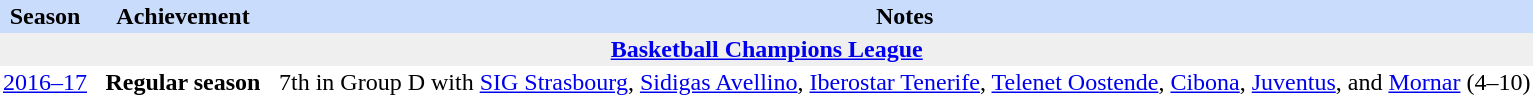<table class="toccolours" border="0" cellpadding="2" cellspacing="0" align="left" style="margin:0.5em;">
<tr bgcolor=#CADCFB>
<th>Season</th>
<th style="width:120px;">Achievement</th>
<th>Notes</th>
</tr>
<tr>
<th colspan="4" bgcolor=#EFEFEF><a href='#'>Basketball Champions League</a></th>
</tr>
<tr>
<td align="center"><a href='#'>2016–17</a></td>
<td align="center"><strong>Regular season</strong></td>
<td align="left">7th in Group D with <a href='#'>SIG Strasbourg</a>, <a href='#'>Sidigas Avellino</a>, <a href='#'>Iberostar Tenerife</a>, <a href='#'>Telenet Oostende</a>, <a href='#'>Cibona</a>, <a href='#'>Juventus</a>, and <a href='#'>Mornar</a> (4–10)</td>
</tr>
<tr>
</tr>
</table>
